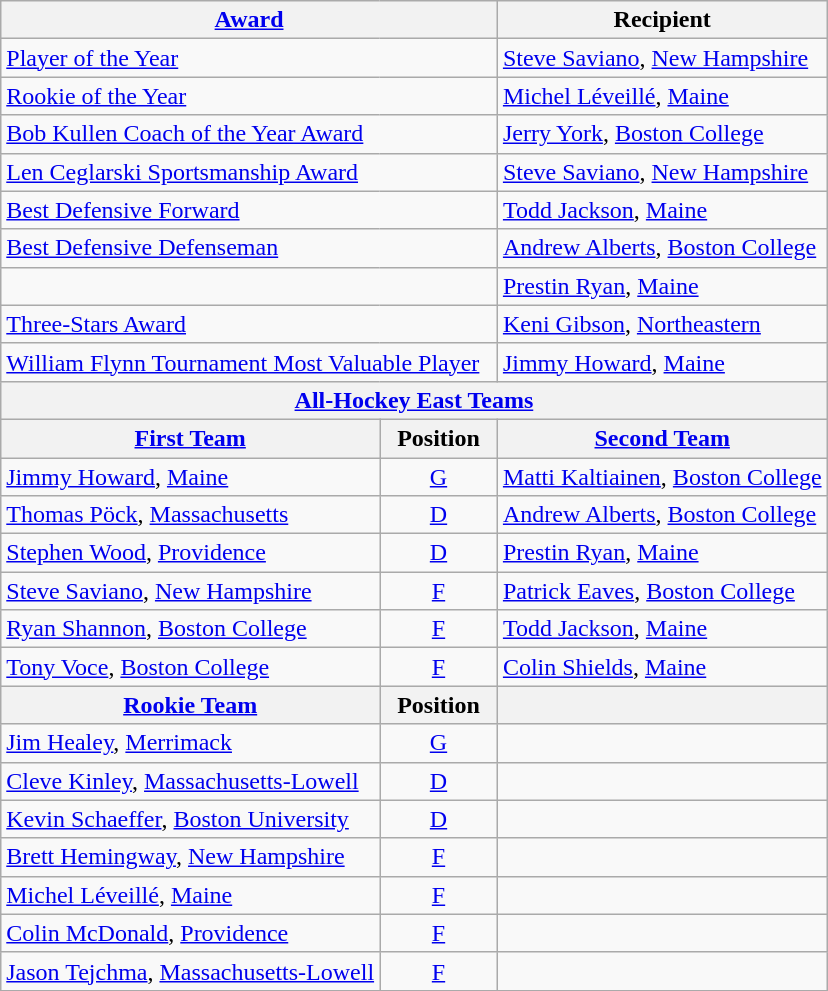<table class="wikitable">
<tr>
<th colspan=2><a href='#'>Award</a></th>
<th>Recipient</th>
</tr>
<tr>
<td colspan=2><a href='#'>Player of the Year</a></td>
<td><a href='#'>Steve Saviano</a>, <a href='#'>New Hampshire</a></td>
</tr>
<tr>
<td colspan=2><a href='#'>Rookie of the Year</a></td>
<td><a href='#'>Michel Léveillé</a>, <a href='#'>Maine</a></td>
</tr>
<tr>
<td colspan=2><a href='#'>Bob Kullen Coach of the Year Award</a></td>
<td><a href='#'>Jerry York</a>, <a href='#'>Boston College</a></td>
</tr>
<tr>
<td colspan=2><a href='#'>Len Ceglarski Sportsmanship Award</a></td>
<td><a href='#'>Steve Saviano</a>, <a href='#'>New Hampshire</a></td>
</tr>
<tr>
<td colspan=2><a href='#'>Best Defensive Forward</a></td>
<td><a href='#'>Todd Jackson</a>, <a href='#'>Maine</a></td>
</tr>
<tr>
<td colspan=2><a href='#'>Best Defensive Defenseman</a></td>
<td><a href='#'>Andrew Alberts</a>, <a href='#'>Boston College</a></td>
</tr>
<tr>
<td colspan=2></td>
<td><a href='#'>Prestin Ryan</a>, <a href='#'>Maine</a></td>
</tr>
<tr>
<td colspan=2><a href='#'>Three-Stars Award</a></td>
<td><a href='#'>Keni Gibson</a>, <a href='#'>Northeastern</a></td>
</tr>
<tr>
<td colspan=2><a href='#'>William Flynn Tournament Most Valuable Player</a></td>
<td><a href='#'>Jimmy Howard</a>, <a href='#'>Maine</a></td>
</tr>
<tr>
<th colspan=3><a href='#'>All-Hockey East Teams</a></th>
</tr>
<tr>
<th><a href='#'>First Team</a></th>
<th>  Position  </th>
<th><a href='#'>Second Team</a></th>
</tr>
<tr>
<td><a href='#'>Jimmy Howard</a>, <a href='#'>Maine</a></td>
<td align=center><a href='#'>G</a></td>
<td><a href='#'>Matti Kaltiainen</a>, <a href='#'>Boston College</a></td>
</tr>
<tr>
<td><a href='#'>Thomas Pöck</a>, <a href='#'>Massachusetts</a></td>
<td align=center><a href='#'>D</a></td>
<td><a href='#'>Andrew Alberts</a>, <a href='#'>Boston College</a></td>
</tr>
<tr>
<td><a href='#'>Stephen Wood</a>, <a href='#'>Providence</a></td>
<td align=center><a href='#'>D</a></td>
<td><a href='#'>Prestin Ryan</a>, <a href='#'>Maine</a></td>
</tr>
<tr>
<td><a href='#'>Steve Saviano</a>, <a href='#'>New Hampshire</a></td>
<td align=center><a href='#'>F</a></td>
<td><a href='#'>Patrick Eaves</a>, <a href='#'>Boston College</a></td>
</tr>
<tr>
<td><a href='#'>Ryan Shannon</a>, <a href='#'>Boston College</a></td>
<td align=center><a href='#'>F</a></td>
<td><a href='#'>Todd Jackson</a>, <a href='#'>Maine</a></td>
</tr>
<tr>
<td><a href='#'>Tony Voce</a>, <a href='#'>Boston College</a></td>
<td align=center><a href='#'>F</a></td>
<td><a href='#'>Colin Shields</a>, <a href='#'>Maine</a></td>
</tr>
<tr>
<th><a href='#'>Rookie Team</a></th>
<th>  Position  </th>
<th></th>
</tr>
<tr>
<td><a href='#'>Jim Healey</a>, <a href='#'>Merrimack</a></td>
<td align=center><a href='#'>G</a></td>
<td></td>
</tr>
<tr>
<td><a href='#'>Cleve Kinley</a>, <a href='#'>Massachusetts-Lowell</a></td>
<td align=center><a href='#'>D</a></td>
<td></td>
</tr>
<tr>
<td><a href='#'>Kevin Schaeffer</a>, <a href='#'>Boston University</a></td>
<td align=center><a href='#'>D</a></td>
<td></td>
</tr>
<tr>
<td><a href='#'>Brett Hemingway</a>, <a href='#'>New Hampshire</a></td>
<td align=center><a href='#'>F</a></td>
<td></td>
</tr>
<tr>
<td><a href='#'>Michel Léveillé</a>, <a href='#'>Maine</a></td>
<td align=center><a href='#'>F</a></td>
<td></td>
</tr>
<tr>
<td><a href='#'>Colin McDonald</a>, <a href='#'>Providence</a></td>
<td align=center><a href='#'>F</a></td>
<td></td>
</tr>
<tr>
<td><a href='#'>Jason Tejchma</a>, <a href='#'>Massachusetts-Lowell</a></td>
<td align=center><a href='#'>F</a></td>
<td></td>
</tr>
</table>
